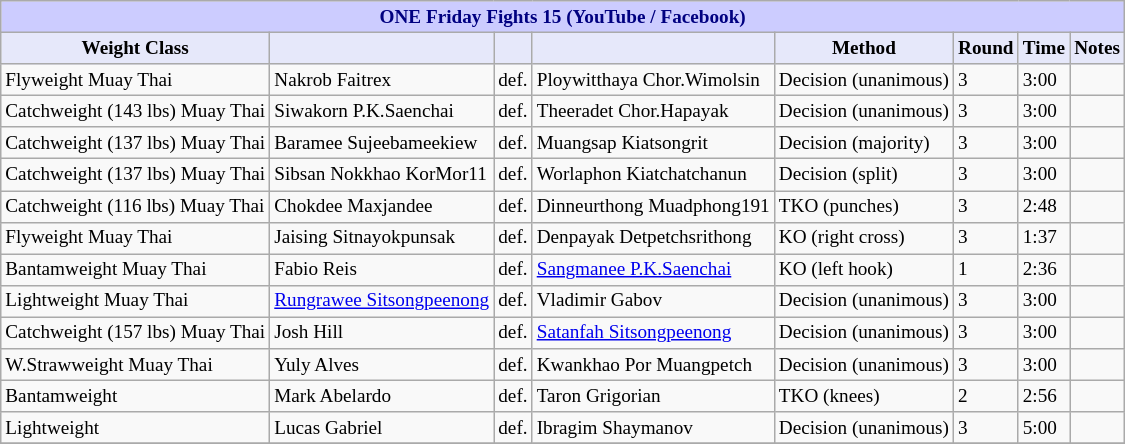<table class="wikitable" style="font-size: 80%;">
<tr>
<th colspan="8" style="background-color: #ccf; color: #000080; text-align: center;"><strong>ONE Friday Fights 15 (YouTube / Facebook)</strong></th>
</tr>
<tr>
<th colspan="1" style="background-color: #E6E8FA; color: #000000; text-align: center;">Weight Class</th>
<th colspan="1" style="background-color: #E6E8FA; color: #000000; text-align: center;"></th>
<th colspan="1" style="background-color: #E6E8FA; color: #000000; text-align: center;"></th>
<th colspan="1" style="background-color: #E6E8FA; color: #000000; text-align: center;"></th>
<th colspan="1" style="background-color: #E6E8FA; color: #000000; text-align: center;">Method</th>
<th colspan="1" style="background-color: #E6E8FA; color: #000000; text-align: center;">Round</th>
<th colspan="1" style="background-color: #E6E8FA; color: #000000; text-align: center;">Time</th>
<th colspan="1" style="background-color: #E6E8FA; color: #000000; text-align: center;">Notes</th>
</tr>
<tr>
<td>Flyweight Muay Thai</td>
<td> Nakrob Faitrex</td>
<td>def.</td>
<td> Ploywitthaya Chor.Wimolsin</td>
<td>Decision (unanimous)</td>
<td>3</td>
<td>3:00</td>
<td></td>
</tr>
<tr>
<td>Catchweight (143 lbs) Muay Thai</td>
<td> Siwakorn P.K.Saenchai</td>
<td>def.</td>
<td> Theeradet Chor.Hapayak</td>
<td>Decision (unanimous)</td>
<td>3</td>
<td>3:00</td>
<td></td>
</tr>
<tr>
<td>Catchweight (137 lbs) Muay Thai</td>
<td> Baramee Sujeebameekiew</td>
<td>def.</td>
<td> Muangsap Kiatsongrit</td>
<td>Decision (majority)</td>
<td>3</td>
<td>3:00</td>
<td></td>
</tr>
<tr>
<td>Catchweight (137 lbs) Muay Thai</td>
<td> Sibsan Nokkhao KorMor11</td>
<td>def.</td>
<td> Worlaphon Kiatchatchanun</td>
<td>Decision (split)</td>
<td>3</td>
<td>3:00</td>
<td></td>
</tr>
<tr>
<td>Catchweight (116 lbs) Muay Thai</td>
<td> Chokdee Maxjandee</td>
<td>def.</td>
<td> Dinneurthong Muadphong191</td>
<td>TKO (punches)</td>
<td>3</td>
<td>2:48</td>
<td></td>
</tr>
<tr>
<td>Flyweight Muay Thai</td>
<td> Jaising Sitnayokpunsak</td>
<td>def.</td>
<td> Denpayak Detpetchsrithong</td>
<td>KO (right cross)</td>
<td>3</td>
<td>1:37</td>
<td></td>
</tr>
<tr>
<td>Bantamweight Muay Thai</td>
<td> Fabio Reis</td>
<td>def.</td>
<td> <a href='#'>Sangmanee P.K.Saenchai</a></td>
<td>KO (left hook)</td>
<td>1</td>
<td>2:36</td>
<td></td>
</tr>
<tr>
<td>Lightweight Muay Thai</td>
<td> <a href='#'>Rungrawee Sitsongpeenong</a></td>
<td>def.</td>
<td> Vladimir Gabov</td>
<td>Decision (unanimous)</td>
<td>3</td>
<td>3:00</td>
<td></td>
</tr>
<tr>
<td>Catchweight (157 lbs) Muay Thai</td>
<td> Josh Hill</td>
<td>def.</td>
<td> <a href='#'>Satanfah Sitsongpeenong</a></td>
<td>Decision (unanimous)</td>
<td>3</td>
<td>3:00</td>
<td></td>
</tr>
<tr>
<td>W.Strawweight Muay Thai</td>
<td> Yuly Alves</td>
<td>def.</td>
<td> Kwankhao Por Muangpetch</td>
<td>Decision (unanimous)</td>
<td>3</td>
<td>3:00</td>
<td></td>
</tr>
<tr>
<td>Bantamweight</td>
<td> Mark Abelardo</td>
<td>def.</td>
<td> Taron Grigorian</td>
<td>TKO (knees)</td>
<td>2</td>
<td>2:56</td>
<td></td>
</tr>
<tr>
<td>Lightweight</td>
<td> Lucas Gabriel</td>
<td>def.</td>
<td> Ibragim Shaymanov</td>
<td>Decision (unanimous)</td>
<td>3</td>
<td>5:00</td>
<td></td>
</tr>
<tr>
</tr>
</table>
